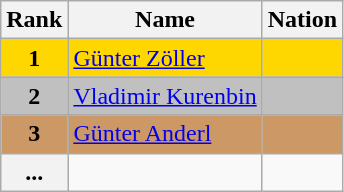<table class="wikitable">
<tr>
<th>Rank</th>
<th>Name</th>
<th>Nation</th>
</tr>
<tr bgcolor="gold">
<td align="center"><strong>1</strong></td>
<td><a href='#'>Günter Zöller</a></td>
<td></td>
</tr>
<tr bgcolor="silver">
<td align="center"><strong>2</strong></td>
<td><a href='#'>Vladimir Kurenbin</a></td>
<td></td>
</tr>
<tr bgcolor="cc9966">
<td align="center"><strong>3</strong></td>
<td><a href='#'>Günter Anderl</a></td>
<td></td>
</tr>
<tr>
<th>...</th>
<td></td>
<td></td>
</tr>
</table>
